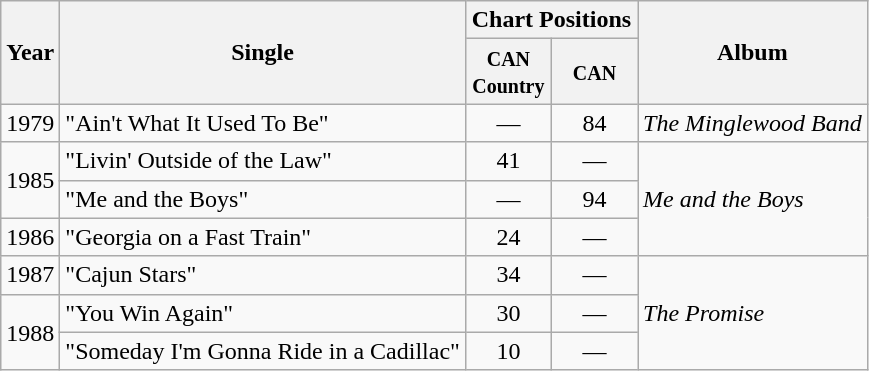<table class="wikitable">
<tr>
<th rowspan="2">Year</th>
<th rowspan="2">Single</th>
<th colspan="2">Chart Positions</th>
<th rowspan="2">Album</th>
</tr>
<tr>
<th width="50"><small>CAN Country</small></th>
<th width="50"><small>CAN</small></th>
</tr>
<tr>
<td>1979</td>
<td>"Ain't What It Used To Be"</td>
<td align="center">—</td>
<td align="center">84</td>
<td><em>The Minglewood Band</em></td>
</tr>
<tr>
<td rowspan="2">1985</td>
<td>"Livin' Outside of the Law"</td>
<td align="center">41</td>
<td align="center">—</td>
<td rowspan="3"><em>Me and the Boys</em></td>
</tr>
<tr>
<td>"Me and the Boys"</td>
<td align="center">—</td>
<td align="center">94</td>
</tr>
<tr>
<td>1986</td>
<td>"Georgia on a Fast Train"</td>
<td align="center">24</td>
<td align="center">—</td>
</tr>
<tr>
<td>1987</td>
<td>"Cajun Stars"</td>
<td align="center">34</td>
<td align="center">—</td>
<td rowspan="3"><em>The Promise</em></td>
</tr>
<tr>
<td rowspan="2">1988</td>
<td>"You Win Again"</td>
<td align="center">30</td>
<td align="center">—</td>
</tr>
<tr>
<td>"Someday I'm Gonna Ride in a Cadillac"</td>
<td align="center">10</td>
<td align="center">—</td>
</tr>
</table>
